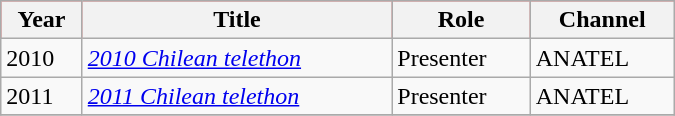<table class="wikitable" width=450px>
<tr bgcolor="#FF0000">
<th>Year</th>
<th>Title</th>
<th>Role</th>
<th>Channel</th>
</tr>
<tr>
<td>2010</td>
<td><em><a href='#'>2010 Chilean telethon</a></em></td>
<td>Presenter</td>
<td>ANATEL</td>
</tr>
<tr>
<td>2011</td>
<td><em><a href='#'>2011 Chilean telethon</a></em></td>
<td>Presenter</td>
<td>ANATEL</td>
</tr>
<tr>
</tr>
</table>
